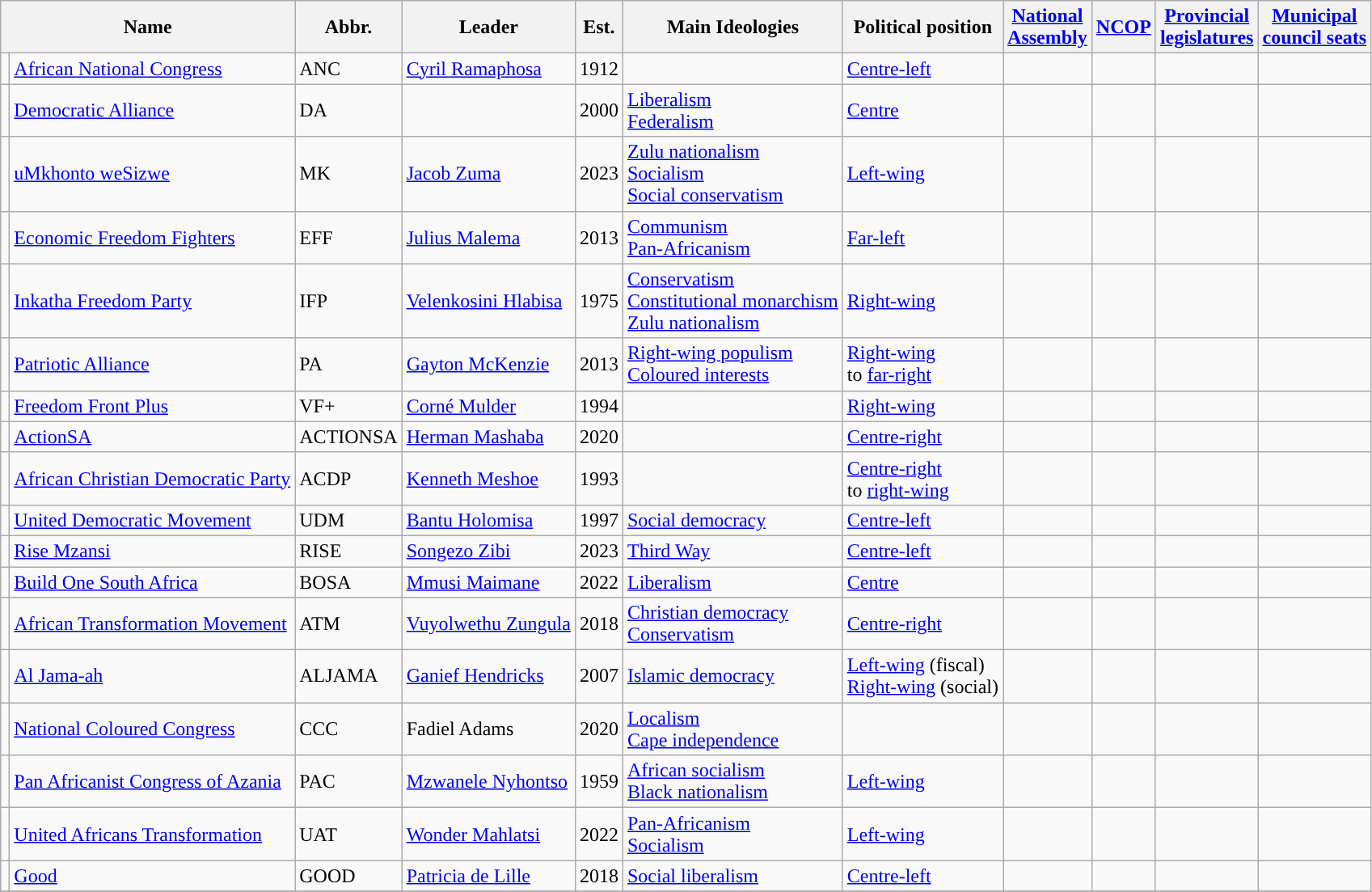<table class="wikitable sortable">
<tr>
<th colspan="2">Name</th>
<th class=unsortable>Abbr.</th>
<th>Leader</th>
<th>Est.</th>
<th class=unsortable>Main Ideologies</th>
<th>Political position</th>
<th><a href='#'>National<br>Assembly</a></th>
<th><a href='#'>NCOP</a></th>
<th><a href='#'>Provincial<br>legislatures</a></th>
<th><a href='#'>Municipal<br>council seats</a></th>
</tr>
<tr>
<td bgcolor=></td>
<td><a href='#'>African National Congress</a></td>
<td class="org">ANC</td>
<td><a href='#'>Cyril Ramaphosa</a></td>
<td>1912</td>
<td></td>
<td><a href='#'>Centre-left</a></td>
<td></td>
<td></td>
<td></td>
<td></td>
</tr>
<tr>
<td bgcolor=></td>
<td><a href='#'>Democratic Alliance</a></td>
<td class="org">DA</td>
<td></td>
<td>2000</td>
<td><a href='#'>Liberalism</a><br><a href='#'>Federalism</a></td>
<td><a href='#'>Centre</a></td>
<td></td>
<td></td>
<td></td>
<td></td>
</tr>
<tr>
<td bgcolor= ></td>
<td><a href='#'>uMkhonto weSizwe</a><br><small></small></td>
<td>MK</td>
<td><a href='#'>Jacob Zuma</a></td>
<td>2023</td>
<td><a href='#'>Zulu nationalism</a><br><a href='#'>Socialism</a><br><a href='#'>Social conservatism</a></td>
<td><a href='#'>Left-wing</a></td>
<td></td>
<td></td>
<td></td>
<td></td>
</tr>
<tr>
<td></td>
<td><a href='#'>Economic Freedom Fighters</a></td>
<td class="org">EFF</td>
<td><a href='#'>Julius Malema</a></td>
<td>2013</td>
<td><a href='#'>Communism</a> <br><a href='#'>Pan-Africanism</a></td>
<td><a href='#'>Far-left</a></td>
<td></td>
<td></td>
<td></td>
<td></td>
</tr>
<tr>
<td></td>
<td><a href='#'>Inkatha Freedom Party</a></td>
<td>IFP</td>
<td><a href='#'>Velenkosini Hlabisa</a></td>
<td>1975</td>
<td><a href='#'>Conservatism</a><br><a href='#'>Constitutional monarchism</a><br><a href='#'>Zulu nationalism</a></td>
<td><a href='#'>Right-wing</a></td>
<td></td>
<td></td>
<td></td>
<td></td>
</tr>
<tr>
<td></td>
<td><a href='#'>Patriotic Alliance</a></td>
<td>PA</td>
<td><a href='#'>Gayton McKenzie</a></td>
<td>2013</td>
<td><a href='#'>Right-wing populism</a><br><a href='#'>Coloured interests</a></td>
<td><a href='#'>Right-wing</a><br>to <a href='#'>far-right</a></td>
<td></td>
<td></td>
<td></td>
<td></td>
</tr>
<tr>
<td></td>
<td><a href='#'>Freedom Front Plus</a></td>
<td class="org">VF+</td>
<td><a href='#'>Corné Mulder</a></td>
<td>1994</td>
<td></td>
<td><a href='#'>Right-wing</a></td>
<td></td>
<td></td>
<td></td>
<td></td>
</tr>
<tr>
<td></td>
<td><a href='#'>ActionSA</a></td>
<td>ACTIONSA</td>
<td><a href='#'>Herman Mashaba</a></td>
<td>2020</td>
<td></td>
<td><a href='#'>Centre-right</a></td>
<td></td>
<td></td>
<td></td>
<td></td>
</tr>
<tr>
<td></td>
<td><a href='#'>African Christian Democratic Party</a></td>
<td class="org">ACDP</td>
<td><a href='#'>Kenneth Meshoe</a></td>
<td>1993</td>
<td></td>
<td><a href='#'>Centre-right</a><br>to <a href='#'>right-wing</a></td>
<td></td>
<td></td>
<td></td>
<td></td>
</tr>
<tr>
<td></td>
<td><a href='#'>United Democratic Movement</a></td>
<td class="org">UDM</td>
<td><a href='#'>Bantu Holomisa</a></td>
<td>1997</td>
<td><a href='#'>Social democracy</a></td>
<td><a href='#'>Centre-left</a></td>
<td></td>
<td></td>
<td></td>
<td></td>
</tr>
<tr>
<td></td>
<td><a href='#'>Rise Mzansi</a></td>
<td>RISE</td>
<td><a href='#'>Songezo Zibi</a></td>
<td>2023</td>
<td><a href='#'>Third Way</a></td>
<td><a href='#'>Centre-left</a></td>
<td></td>
<td></td>
<td></td>
<td></td>
</tr>
<tr>
<td></td>
<td><a href='#'>Build One South Africa</a></td>
<td>BOSA</td>
<td><a href='#'>Mmusi Maimane</a></td>
<td>2022</td>
<td><a href='#'>Liberalism</a></td>
<td><a href='#'>Centre</a></td>
<td></td>
<td></td>
<td></td>
<td></td>
</tr>
<tr>
<td></td>
<td><a href='#'>African Transformation Movement</a></td>
<td>ATM</td>
<td><a href='#'>Vuyolwethu Zungula</a></td>
<td>2018</td>
<td><a href='#'>Christian democracy</a><br><a href='#'>Conservatism</a></td>
<td><a href='#'>Centre-right</a></td>
<td></td>
<td></td>
<td></td>
<td></td>
</tr>
<tr>
<td></td>
<td><a href='#'>Al Jama-ah</a></td>
<td class="org">ALJAMA</td>
<td><a href='#'>Ganief Hendricks</a></td>
<td>2007</td>
<td><a href='#'>Islamic democracy</a></td>
<td><a href='#'>Left-wing</a> (fiscal)<br><a href='#'>Right-wing</a> (social)</td>
<td></td>
<td></td>
<td></td>
<td></td>
</tr>
<tr>
<td></td>
<td><a href='#'>National Coloured Congress</a></td>
<td>CCC</td>
<td>Fadiel Adams</td>
<td>2020</td>
<td><a href='#'>Localism</a><br><a href='#'>Cape independence</a></td>
<td></td>
<td></td>
<td></td>
<td></td>
<td></td>
</tr>
<tr>
<td></td>
<td><a href='#'>Pan Africanist Congress of Azania</a></td>
<td class="org">PAC</td>
<td><a href='#'>Mzwanele Nyhontso</a></td>
<td>1959</td>
<td><a href='#'>African socialism</a><br><a href='#'>Black nationalism</a></td>
<td><a href='#'>Left-wing</a></td>
<td></td>
<td></td>
<td></td>
<td></td>
</tr>
<tr>
<td></td>
<td><a href='#'>United Africans Transformation</a></td>
<td>UAT</td>
<td><a href='#'>Wonder Mahlatsi</a></td>
<td>2022</td>
<td><a href='#'>Pan-Africanism</a><br><a href='#'>Socialism</a></td>
<td><a href='#'>Left-wing</a></td>
<td></td>
<td></td>
<td></td>
<td></td>
</tr>
<tr>
<td></td>
<td><a href='#'>Good</a></td>
<td class="org">GOOD</td>
<td><a href='#'>Patricia de Lille</a></td>
<td>2018</td>
<td><a href='#'>Social liberalism</a></td>
<td><a href='#'>Centre-left</a></td>
<td></td>
<td></td>
<td></td>
<td></td>
</tr>
<tr>
</tr>
</table>
